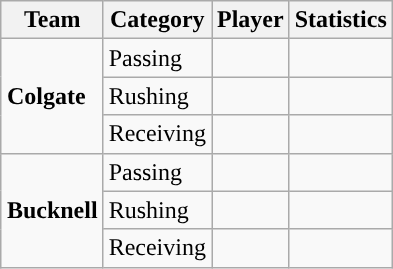<table class="wikitable" style="float: right;">
<tr>
<th>Team</th>
<th>Category</th>
<th>Player</th>
<th>Statistics</th>
</tr>
<tr>
<td rowspan=3><strong>Colgate</strong></td>
<td>Passing</td>
<td></td>
<td></td>
</tr>
<tr>
<td>Rushing</td>
<td></td>
<td></td>
</tr>
<tr>
<td>Receiving</td>
<td></td>
<td></td>
</tr>
<tr>
<td rowspan=3><strong>Bucknell</strong></td>
<td>Passing</td>
<td></td>
<td></td>
</tr>
<tr>
<td>Rushing</td>
<td></td>
<td></td>
</tr>
<tr>
<td>Receiving</td>
<td></td>
<td></td>
</tr>
</table>
